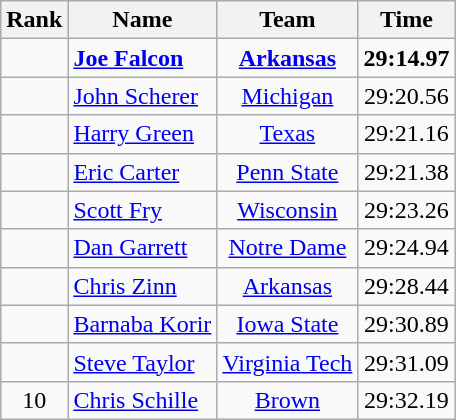<table class="wikitable sortable" style="text-align:center">
<tr>
<th>Rank</th>
<th>Name</th>
<th>Team</th>
<th>Time</th>
</tr>
<tr>
<td></td>
<td align=left> <strong><a href='#'>Joe Falcon</a></strong></td>
<td><strong><a href='#'>Arkansas</a></strong></td>
<td><strong>29:14.97</strong></td>
</tr>
<tr>
<td></td>
<td align=left> <a href='#'>John Scherer</a></td>
<td><a href='#'>Michigan</a></td>
<td>29:20.56</td>
</tr>
<tr>
<td></td>
<td align=left> <a href='#'>Harry Green</a></td>
<td><a href='#'>Texas</a></td>
<td>29:21.16</td>
</tr>
<tr>
<td></td>
<td align=left> <a href='#'>Eric Carter</a></td>
<td><a href='#'>Penn State</a></td>
<td>29:21.38</td>
</tr>
<tr>
<td></td>
<td align=left> <a href='#'>Scott Fry</a></td>
<td><a href='#'>Wisconsin</a></td>
<td>29:23.26</td>
</tr>
<tr>
<td></td>
<td align=left> <a href='#'>Dan Garrett</a></td>
<td><a href='#'>Notre Dame</a></td>
<td>29:24.94</td>
</tr>
<tr>
<td></td>
<td align=left> <a href='#'>Chris Zinn</a></td>
<td><a href='#'>Arkansas</a></td>
<td>29:28.44</td>
</tr>
<tr>
<td></td>
<td align=left> <a href='#'>Barnaba Korir</a></td>
<td><a href='#'>Iowa State</a></td>
<td>29:30.89</td>
</tr>
<tr>
<td></td>
<td align=left> <a href='#'>Steve Taylor</a></td>
<td><a href='#'>Virginia Tech</a></td>
<td>29:31.09</td>
</tr>
<tr>
<td>10</td>
<td align=left> <a href='#'>Chris Schille</a></td>
<td><a href='#'>Brown</a></td>
<td>29:32.19</td>
</tr>
</table>
